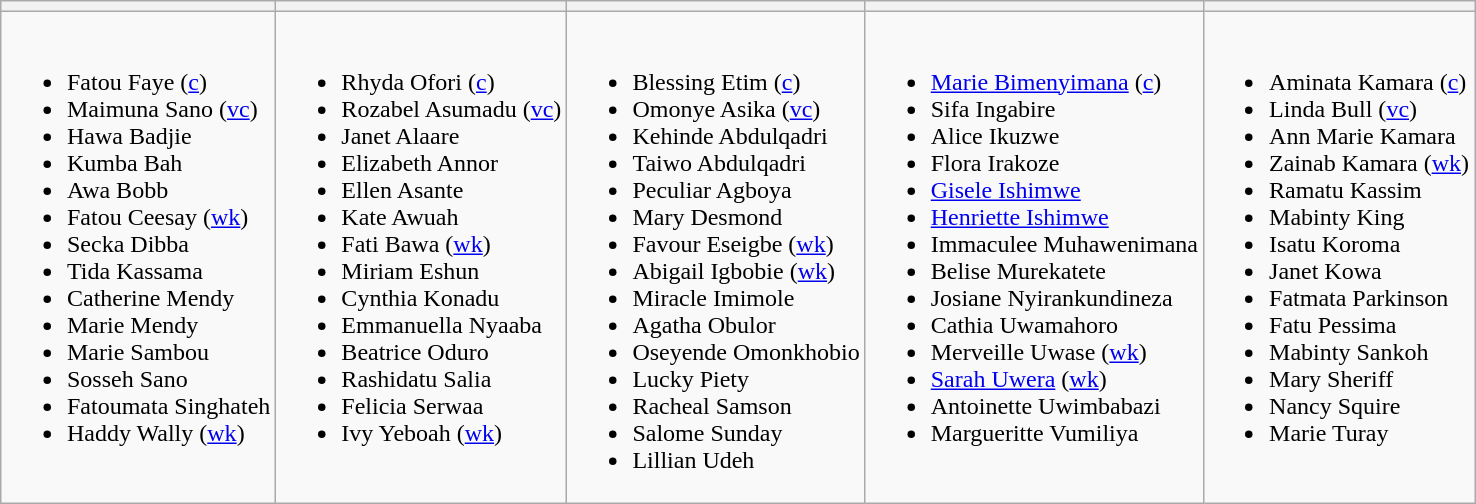<table class="wikitable" style="text-align:left; margin:auto">
<tr>
<th></th>
<th></th>
<th></th>
<th></th>
<th></th>
</tr>
<tr style="vertical-align:top">
<td><br><ul><li>Fatou Faye (<a href='#'>c</a>)</li><li>Maimuna Sano (<a href='#'>vc</a>)</li><li>Hawa Badjie</li><li>Kumba Bah</li><li>Awa Bobb</li><li>Fatou Ceesay (<a href='#'>wk</a>)</li><li>Secka Dibba</li><li>Tida Kassama</li><li>Catherine Mendy</li><li>Marie Mendy</li><li>Marie Sambou</li><li>Sosseh Sano</li><li>Fatoumata Singhateh</li><li>Haddy Wally (<a href='#'>wk</a>)</li></ul></td>
<td><br><ul><li>Rhyda Ofori (<a href='#'>c</a>)</li><li>Rozabel Asumadu (<a href='#'>vc</a>)</li><li>Janet Alaare</li><li>Elizabeth Annor</li><li>Ellen Asante</li><li>Kate Awuah</li><li>Fati Bawa (<a href='#'>wk</a>)</li><li>Miriam Eshun</li><li>Cynthia Konadu</li><li>Emmanuella Nyaaba</li><li>Beatrice Oduro</li><li>Rashidatu Salia</li><li>Felicia Serwaa</li><li>Ivy Yeboah (<a href='#'>wk</a>)</li></ul></td>
<td><br><ul><li>Blessing Etim (<a href='#'>c</a>)</li><li>Omonye Asika (<a href='#'>vc</a>)</li><li>Kehinde Abdulqadri</li><li>Taiwo Abdulqadri</li><li>Peculiar Agboya</li><li>Mary Desmond</li><li>Favour Eseigbe (<a href='#'>wk</a>)</li><li>Abigail Igbobie (<a href='#'>wk</a>)</li><li>Miracle Imimole</li><li>Agatha Obulor</li><li>Oseyende Omonkhobio</li><li>Lucky Piety</li><li>Racheal Samson</li><li>Salome Sunday</li><li>Lillian Udeh</li></ul></td>
<td><br><ul><li><a href='#'>Marie Bimenyimana</a> (<a href='#'>c</a>)</li><li>Sifa Ingabire</li><li>Alice Ikuzwe</li><li>Flora Irakoze</li><li><a href='#'>Gisele Ishimwe</a></li><li><a href='#'>Henriette Ishimwe</a></li><li>Immaculee Muhawenimana</li><li>Belise Murekatete</li><li>Josiane Nyirankundineza</li><li>Cathia Uwamahoro</li><li>Merveille Uwase (<a href='#'>wk</a>)</li><li><a href='#'>Sarah Uwera</a> (<a href='#'>wk</a>)</li><li>Antoinette Uwimbabazi</li><li>Margueritte Vumiliya</li></ul></td>
<td><br><ul><li>Aminata Kamara (<a href='#'>c</a>)</li><li>Linda Bull (<a href='#'>vc</a>)</li><li>Ann Marie Kamara</li><li>Zainab Kamara (<a href='#'>wk</a>)</li><li>Ramatu Kassim</li><li>Mabinty King</li><li>Isatu Koroma</li><li>Janet Kowa</li><li>Fatmata Parkinson</li><li>Fatu Pessima</li><li>Mabinty Sankoh</li><li>Mary Sheriff</li><li>Nancy Squire</li><li>Marie Turay</li></ul></td>
</tr>
</table>
